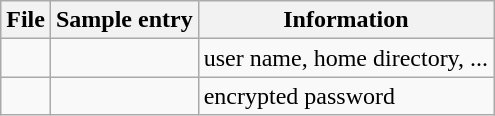<table class="wikitable">
<tr>
<th>File</th>
<th>Sample entry</th>
<th>Information</th>
</tr>
<tr>
<td></td>
<td></td>
<td>user name, home directory, ...</td>
</tr>
<tr>
<td></td>
<td></td>
<td>encrypted password</td>
</tr>
</table>
